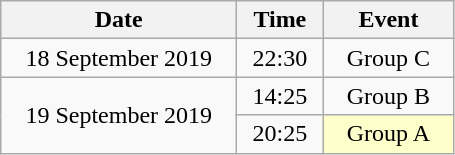<table class = "wikitable" style="text-align:center;">
<tr>
<th width=150>Date</th>
<th width=50>Time</th>
<th width=80>Event</th>
</tr>
<tr>
<td>18 September 2019</td>
<td>22:30</td>
<td>Group C</td>
</tr>
<tr>
<td rowspan=2>19 September 2019</td>
<td>14:25</td>
<td>Group B</td>
</tr>
<tr>
<td>20:25</td>
<td bgcolor="ffffcc">Group A</td>
</tr>
</table>
